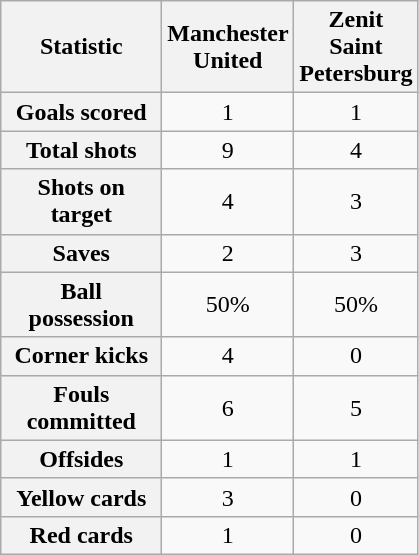<table class="wikitable plainrowheaders" style="text-align:center">
<tr>
<th scope="col" style="width:100px">Statistic</th>
<th scope="col" style="width:70px">Manchester United</th>
<th scope="col" style="width:70px">Zenit Saint Petersburg</th>
</tr>
<tr>
<th scope=row>Goals scored</th>
<td>1</td>
<td>1</td>
</tr>
<tr>
<th scope=row>Total shots</th>
<td>9</td>
<td>4</td>
</tr>
<tr>
<th scope=row>Shots on target</th>
<td>4</td>
<td>3</td>
</tr>
<tr>
<th scope=row>Saves</th>
<td>2</td>
<td>3</td>
</tr>
<tr>
<th scope=row>Ball possession</th>
<td>50%</td>
<td>50%</td>
</tr>
<tr>
<th scope=row>Corner kicks</th>
<td>4</td>
<td>0</td>
</tr>
<tr>
<th scope=row>Fouls committed</th>
<td>6</td>
<td>5</td>
</tr>
<tr>
<th scope=row>Offsides</th>
<td>1</td>
<td>1</td>
</tr>
<tr>
<th scope=row>Yellow cards</th>
<td>3</td>
<td>0</td>
</tr>
<tr>
<th scope=row>Red cards</th>
<td>1</td>
<td>0</td>
</tr>
</table>
